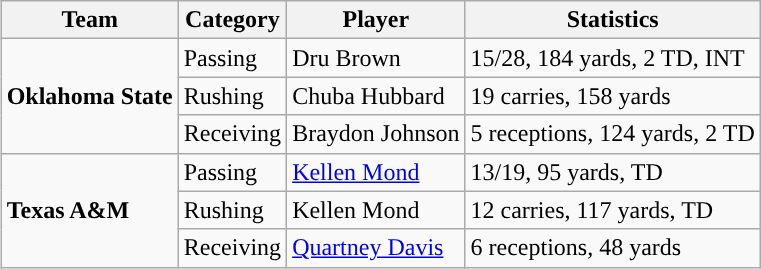<table class="wikitable" style="float: right;">
<tr>
<th>Team</th>
<th>Category</th>
<th>Player</th>
<th>Statistics</th>
</tr>
<tr>
<td rowspan=3><strong>Oklahoma State</strong></td>
<td>Passing</td>
<td>Dru Brown</td>
<td>15/28, 184 yards, 2 TD, INT</td>
</tr>
<tr>
<td>Rushing</td>
<td>Chuba Hubbard</td>
<td>19 carries, 158 yards</td>
</tr>
<tr>
<td>Receiving</td>
<td>Braydon Johnson</td>
<td>5 receptions, 124 yards, 2 TD</td>
</tr>
<tr>
<td rowspan=3><strong>Texas A&M</strong></td>
<td>Passing</td>
<td><a href='#'>Kellen Mond</a></td>
<td>13/19, 95 yards, TD</td>
</tr>
<tr>
<td>Rushing</td>
<td>Kellen Mond</td>
<td>12 carries, 117 yards, TD</td>
</tr>
<tr>
<td>Receiving</td>
<td><a href='#'>Quartney Davis</a></td>
<td>6 receptions, 48 yards</td>
</tr>
</table>
